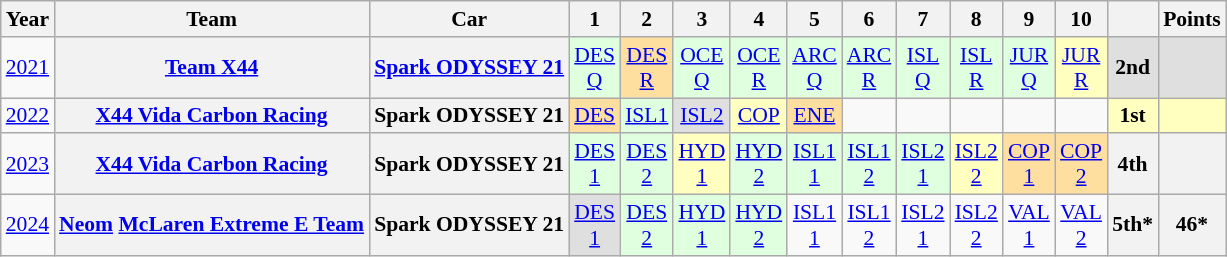<table class="wikitable" style="text-align:center; font-size:90%">
<tr>
<th>Year</th>
<th>Team</th>
<th>Car</th>
<th>1</th>
<th>2</th>
<th>3</th>
<th>4</th>
<th>5</th>
<th>6</th>
<th>7</th>
<th>8</th>
<th>9</th>
<th>10</th>
<th></th>
<th>Points</th>
</tr>
<tr>
<td><a href='#'>2021</a></td>
<th><a href='#'>Team X44</a></th>
<th><a href='#'>Spark ODYSSEY 21</a></th>
<td style="background:#DFFFDF;"><a href='#'>DES<br>Q</a><br></td>
<td style="background:#FFDF9F;"><a href='#'>DES<br>R</a><br></td>
<td style="background:#DFFFDF;"><a href='#'>OCE<br>Q</a><br></td>
<td style="background:#DFFFDF;"><a href='#'>OCE<br>R</a><br></td>
<td style="background:#DFFFDF;"><a href='#'>ARC<br>Q</a><br></td>
<td style="background:#DFFFDF;"><a href='#'>ARC<br>R</a><br></td>
<td style="background:#DFFFDF;"><a href='#'>ISL<br>Q</a><br></td>
<td style="background:#DFFFDF;"><a href='#'>ISL<br>R</a><br></td>
<td style="background:#DFFFDF;"><a href='#'>JUR<br>Q</a><br></td>
<td style="background:#FFFFBF;"><a href='#'>JUR<br>R</a><br></td>
<th style="background:#DFDFDF;">2nd</th>
<th style="background:#DFDFDF;"></th>
</tr>
<tr>
<td><a href='#'>2022</a></td>
<th><a href='#'>X44 Vida Carbon Racing</a></th>
<th>Spark ODYSSEY 21</th>
<td style="background:#FFDF9F;"><a href='#'>DES</a><br></td>
<td style="background:#DFFFDF;"><a href='#'>ISL1</a><br></td>
<td style="background:#DFDFDF;"><a href='#'>ISL2</a><br></td>
<td style="background:#FFFFBF;"><a href='#'>COP</a><br></td>
<td style="background:#FFDF9F;"><a href='#'>ENE</a><br></td>
<td></td>
<td></td>
<td></td>
<td></td>
<td></td>
<th style="background:#FFFFBF;">1st</th>
<th style="background:#FFFFBF;"></th>
</tr>
<tr>
<td><a href='#'>2023</a></td>
<th><a href='#'>X44 Vida Carbon Racing</a></th>
<th>Spark ODYSSEY 21</th>
<td style="background:#DFFFDF;"><a href='#'>DES<br>1</a><br></td>
<td style="background:#DFFFDF;"><a href='#'>DES<br>2</a><br></td>
<td style="background:#FFFFBF;"><a href='#'>HYD<br>1</a><br></td>
<td style="background:#DFFFDF;"><a href='#'>HYD<br>2</a><br></td>
<td style="background:#DFFFDF;"><a href='#'>ISL1<br>1</a><br></td>
<td style="background:#DFFFDF;"><a href='#'>ISL1<br>2</a><br></td>
<td style="background:#DFFFDF;"><a href='#'>ISL2<br>1</a><br></td>
<td style="background:#FFFFBF;"><a href='#'>ISL2<br>2</a><br></td>
<td style="background:#FFDF9F;"><a href='#'>COP<br>1</a><br></td>
<td style="background:#FFDF9F;"><a href='#'>COP<br>2</a><br></td>
<th style="background:#;">4th</th>
<th style="background:#;"></th>
</tr>
<tr>
<td><a href='#'>2024</a></td>
<th><a href='#'>Neom</a> <a href='#'>McLaren Extreme E Team</a></th>
<th>Spark ODYSSEY 21</th>
<td style="background:#DFDFDF;"><a href='#'>DES<br>1</a><br></td>
<td style="background:#DFFFDF;"><a href='#'>DES<br>2</a><br></td>
<td style="background:#DFFFDF;"><a href='#'>HYD<br>1</a><br></td>
<td style="background:#DFFFDF;"><a href='#'>HYD<br>2</a><br></td>
<td style="background:#;"><a href='#'>ISL1<br>1</a><br></td>
<td style="background:#;"><a href='#'>ISL1<br>2</a><br></td>
<td style="background:#;"><a href='#'>ISL2<br>1</a><br></td>
<td style="background:#;"><a href='#'>ISL2<br>2</a><br></td>
<td style="background:#;"><a href='#'>VAL<br>1</a><br></td>
<td style="background:#;"><a href='#'>VAL<br>2</a><br></td>
<th>5th*</th>
<th>46*</th>
</tr>
</table>
